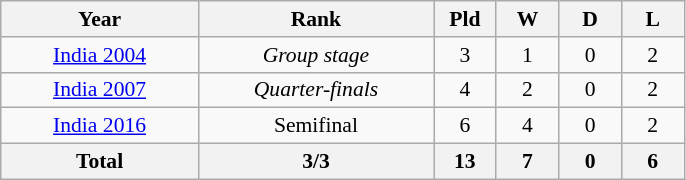<table class="wikitable" style="text-align: center;font-size:90%;">
<tr>
<th width=125>Year</th>
<th width=150>Rank</th>
<th width=35>Pld</th>
<th width=35>W</th>
<th width=35>D</th>
<th width=35>L</th>
</tr>
<tr>
<td><a href='#'>India 2004</a></td>
<td><em>Group stage</em></td>
<td>3</td>
<td>1</td>
<td>0</td>
<td>2</td>
</tr>
<tr>
<td><a href='#'>India 2007</a></td>
<td><em>Quarter-finals</em></td>
<td>4</td>
<td>2</td>
<td>0</td>
<td>2</td>
</tr>
<tr>
<td><a href='#'>India 2016</a></td>
<td>Semifinal</td>
<td>6</td>
<td>4</td>
<td>0</td>
<td>2</td>
</tr>
<tr>
<th>Total</th>
<th>3/3</th>
<th>13</th>
<th>7</th>
<th>0</th>
<th>6</th>
</tr>
</table>
